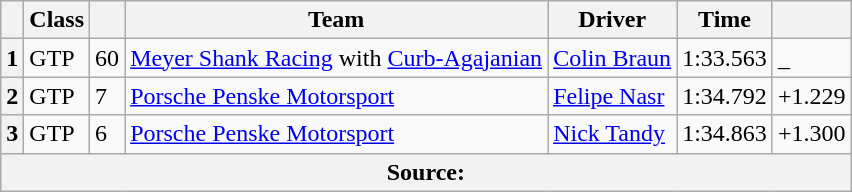<table class="wikitable">
<tr>
<th scope="col"></th>
<th scope="col">Class</th>
<th scope="col"></th>
<th scope="col">Team</th>
<th scope="col">Driver</th>
<th scope="col">Time</th>
<th scope="col"></th>
</tr>
<tr>
<th scope="row">1</th>
<td>GTP</td>
<td>60</td>
<td><a href='#'>Meyer Shank Racing</a> with <a href='#'>Curb-Agajanian</a></td>
<td><a href='#'>Colin Braun</a></td>
<td>1:33.563</td>
<td>_</td>
</tr>
<tr>
<th scope="row">2</th>
<td>GTP</td>
<td>7</td>
<td><a href='#'>Porsche Penske Motorsport</a></td>
<td><a href='#'>Felipe Nasr</a></td>
<td>1:34.792</td>
<td>+1.229</td>
</tr>
<tr>
<th scope="row">3</th>
<td>GTP</td>
<td>6</td>
<td><a href='#'>Porsche Penske Motorsport</a></td>
<td><a href='#'>Nick Tandy</a></td>
<td>1:34.863</td>
<td>+1.300</td>
</tr>
<tr>
<th colspan="7">Source:</th>
</tr>
</table>
